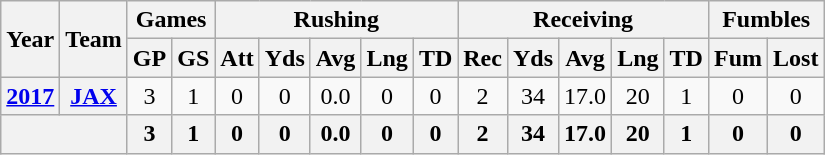<table class="wikitable" style="text-align:center">
<tr>
<th rowspan="2">Year</th>
<th rowspan="2">Team</th>
<th colspan="2">Games</th>
<th colspan="5">Rushing</th>
<th colspan="5">Receiving</th>
<th colspan="2">Fumbles</th>
</tr>
<tr>
<th>GP</th>
<th>GS</th>
<th>Att</th>
<th>Yds</th>
<th>Avg</th>
<th>Lng</th>
<th>TD</th>
<th>Rec</th>
<th>Yds</th>
<th>Avg</th>
<th>Lng</th>
<th>TD</th>
<th>Fum</th>
<th>Lost</th>
</tr>
<tr>
<th><a href='#'>2017</a></th>
<th><a href='#'>JAX</a></th>
<td>3</td>
<td>1</td>
<td>0</td>
<td>0</td>
<td>0.0</td>
<td>0</td>
<td>0</td>
<td>2</td>
<td>34</td>
<td>17.0</td>
<td>20</td>
<td>1</td>
<td>0</td>
<td>0</td>
</tr>
<tr>
<th colspan=2></th>
<th>3</th>
<th>1</th>
<th>0</th>
<th>0</th>
<th>0.0</th>
<th>0</th>
<th>0</th>
<th>2</th>
<th>34</th>
<th>17.0</th>
<th>20</th>
<th>1</th>
<th>0</th>
<th>0</th>
</tr>
</table>
